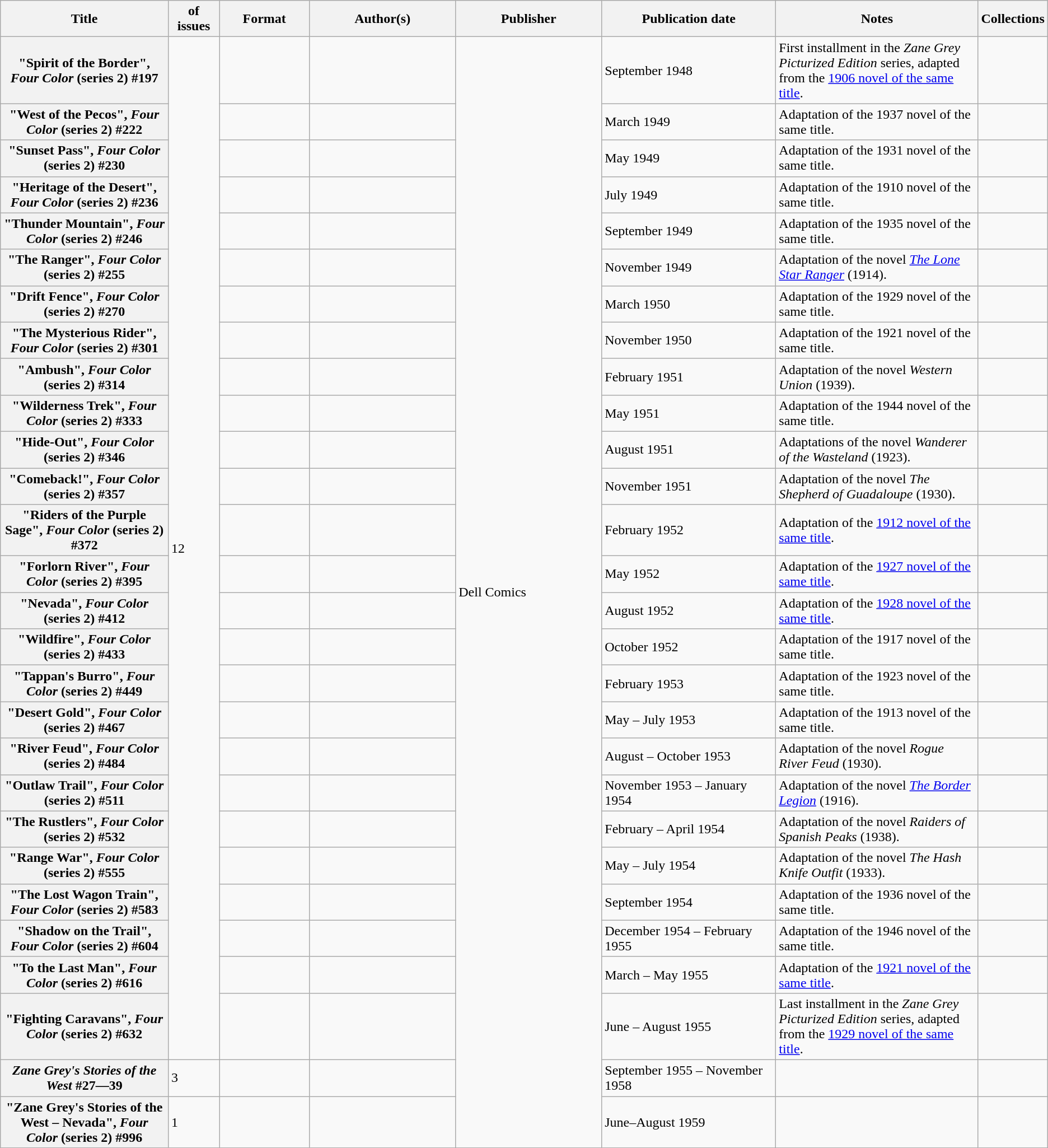<table class="wikitable">
<tr>
<th>Title</th>
<th style="width:40pt"> of issues</th>
<th style="width:75pt">Format</th>
<th style="width:125pt">Author(s)</th>
<th style="width:125pt">Publisher</th>
<th style="width:150pt">Publication date</th>
<th style="width:175pt">Notes</th>
<th>Collections</th>
</tr>
<tr>
<th>"Spirit of the Border", <em>Four Color</em> (series 2) #197</th>
<td rowspan="26">12</td>
<td></td>
<td></td>
<td rowspan="28">Dell Comics</td>
<td>September 1948</td>
<td>First installment in the <em>Zane Grey Picturized Edition</em> series, adapted from the <a href='#'>1906 novel of the same title</a>.</td>
<td></td>
</tr>
<tr>
<th>"West of the Pecos", <em>Four Color</em> (series 2) #222</th>
<td></td>
<td></td>
<td>March 1949</td>
<td>Adaptation of the 1937 novel of the same title.</td>
<td></td>
</tr>
<tr>
<th>"Sunset Pass", <em>Four Color</em> (series 2) #230</th>
<td></td>
<td></td>
<td>May 1949</td>
<td>Adaptation of the 1931 novel of the same title.</td>
<td></td>
</tr>
<tr>
<th>"Heritage of the Desert", <em>Four Color</em> (series 2) #236</th>
<td></td>
<td></td>
<td>July 1949</td>
<td>Adaptation of the 1910 novel of the same title.</td>
<td></td>
</tr>
<tr>
<th>"Thunder Mountain", <em>Four Color</em> (series 2) #246</th>
<td></td>
<td></td>
<td>September 1949</td>
<td>Adaptation of the 1935 novel of the same title.</td>
<td></td>
</tr>
<tr>
<th>"The Ranger", <em>Four Color</em> (series 2) #255</th>
<td></td>
<td></td>
<td>November 1949</td>
<td>Adaptation of the novel <em><a href='#'>The Lone Star Ranger</a></em> (1914).</td>
<td></td>
</tr>
<tr>
<th>"Drift Fence", <em>Four Color</em> (series 2) #270</th>
<td></td>
<td></td>
<td>March 1950</td>
<td>Adaptation of the 1929 novel of the same title.</td>
<td></td>
</tr>
<tr>
<th>"The Mysterious Rider", <em>Four Color</em> (series 2) #301</th>
<td></td>
<td></td>
<td>November 1950</td>
<td>Adaptation of the 1921 novel of the same title.</td>
<td></td>
</tr>
<tr>
<th>"Ambush", <em>Four Color</em> (series 2) #314</th>
<td></td>
<td></td>
<td>February 1951</td>
<td>Adaptation of the novel <em>Western Union</em> (1939).</td>
<td></td>
</tr>
<tr>
<th>"Wilderness Trek", <em>Four Color</em> (series 2) #333</th>
<td></td>
<td></td>
<td>May 1951</td>
<td>Adaptation of the 1944 novel of the same title.</td>
<td></td>
</tr>
<tr>
<th>"Hide-Out", <em>Four Color</em> (series 2) #346</th>
<td></td>
<td></td>
<td>August 1951</td>
<td>Adaptations of the novel <em>Wanderer of the Wasteland</em> (1923).</td>
<td></td>
</tr>
<tr>
<th>"Comeback!", <em>Four Color</em> (series 2) #357</th>
<td></td>
<td></td>
<td>November 1951</td>
<td>Adaptation of the novel <em>The Shepherd of Guadaloupe</em> (1930).</td>
<td></td>
</tr>
<tr>
<th>"Riders of the Purple Sage", <em>Four Color</em> (series 2) #372</th>
<td></td>
<td></td>
<td>February 1952</td>
<td>Adaptation of the <a href='#'>1912 novel of the same title</a>.</td>
<td></td>
</tr>
<tr>
<th>"Forlorn River", <em>Four Color</em> (series 2) #395</th>
<td></td>
<td></td>
<td>May 1952</td>
<td>Adaptation of the <a href='#'>1927 novel of the same title</a>.</td>
<td></td>
</tr>
<tr>
<th>"Nevada", <em>Four Color</em> (series 2) #412</th>
<td></td>
<td></td>
<td>August 1952</td>
<td>Adaptation of the <a href='#'>1928 novel of the same title</a>.</td>
<td></td>
</tr>
<tr>
<th>"Wildfire", <em>Four Color</em> (series 2) #433</th>
<td></td>
<td></td>
<td>October 1952</td>
<td>Adaptation of the 1917 novel of the same title.</td>
<td></td>
</tr>
<tr>
<th>"Tappan's Burro", <em>Four Color</em> (series 2) #449</th>
<td></td>
<td></td>
<td>February 1953</td>
<td>Adaptation of the 1923 novel of the same title.</td>
<td></td>
</tr>
<tr>
<th>"Desert Gold", <em>Four Color</em> (series 2) #467</th>
<td></td>
<td></td>
<td>May – July 1953</td>
<td>Adaptation of the 1913 novel of the same title.</td>
<td></td>
</tr>
<tr>
<th>"River Feud", <em>Four Color</em> (series 2) #484</th>
<td></td>
<td></td>
<td>August – October 1953</td>
<td>Adaptation of the novel <em>Rogue River Feud</em> (1930).</td>
<td></td>
</tr>
<tr>
<th>"Outlaw Trail", <em>Four Color</em> (series 2) #511</th>
<td></td>
<td></td>
<td>November 1953 – January 1954</td>
<td>Adaptation of the novel <em><a href='#'>The Border Legion</a></em> (1916).</td>
<td></td>
</tr>
<tr>
<th>"The Rustlers", <em>Four Color</em> (series 2) #532</th>
<td></td>
<td></td>
<td>February – April 1954</td>
<td>Adaptation of the novel <em>Raiders of Spanish Peaks</em> (1938).</td>
<td></td>
</tr>
<tr>
<th>"Range War", <em>Four Color</em> (series 2) #555</th>
<td></td>
<td></td>
<td>May – July 1954</td>
<td>Adaptation of the novel <em>The Hash Knife Outfit</em> (1933).</td>
<td></td>
</tr>
<tr>
<th>"The Lost Wagon Train", <em>Four Color</em> (series 2) #583</th>
<td></td>
<td></td>
<td>September 1954</td>
<td>Adaptation of the 1936 novel of the same title.</td>
<td></td>
</tr>
<tr>
<th>"Shadow on the Trail", <em>Four Color</em> (series 2) #604</th>
<td></td>
<td></td>
<td>December 1954 – February 1955</td>
<td>Adaptation of the 1946 novel of the same title.</td>
<td></td>
</tr>
<tr>
<th>"To the Last Man", <em>Four Color</em> (series 2) #616</th>
<td></td>
<td></td>
<td>March – May 1955</td>
<td>Adaptation of the <a href='#'>1921 novel of the same title</a>.</td>
<td></td>
</tr>
<tr>
<th>"Fighting Caravans", <em>Four Color</em> (series 2) #632</th>
<td></td>
<td></td>
<td>June – August 1955</td>
<td>Last installment in the <em>Zane Grey Picturized Edition</em> series, adapted from the <a href='#'>1929 novel of the same title</a>.</td>
<td></td>
</tr>
<tr>
<th><em>Zane Grey's Stories of the West</em> #27—39</th>
<td>3</td>
<td></td>
<td></td>
<td>September 1955 – November 1958</td>
<td></td>
<td></td>
</tr>
<tr>
<th>"Zane Grey's Stories of the West – Nevada", <em>Four Color</em> (series 2) #996</th>
<td>1</td>
<td></td>
<td></td>
<td>June–August 1959</td>
<td></td>
<td></td>
</tr>
</table>
